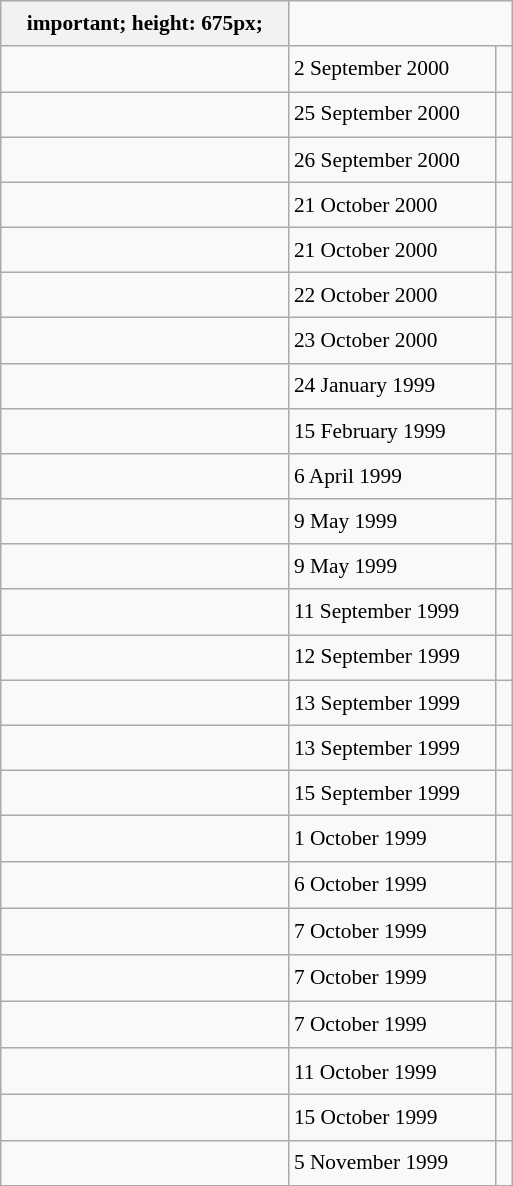<table class="wikitable" style="font-size: 89%; float: left; width: 24em; margin-right: 1em; line-height: 1.65em">
<tr>
<th>important; height: 675px;</th>
</tr>
<tr>
<td></td>
<td>2 September 2000</td>
<td><small></small></td>
</tr>
<tr>
<td></td>
<td>25 September 2000</td>
<td><small></small></td>
</tr>
<tr>
<td></td>
<td>26 September 2000</td>
<td><small></small></td>
</tr>
<tr>
<td></td>
<td>21 October 2000</td>
<td><small></small></td>
</tr>
<tr>
<td></td>
<td>21 October 2000</td>
<td><small></small></td>
</tr>
<tr>
<td></td>
<td>22 October 2000</td>
<td><small></small></td>
</tr>
<tr>
<td></td>
<td>23 October 2000</td>
<td><small></small></td>
</tr>
<tr>
<td></td>
<td>24 January 1999</td>
<td><small></small></td>
</tr>
<tr>
<td></td>
<td>15 February 1999</td>
<td><small></small></td>
</tr>
<tr>
<td></td>
<td>6 April 1999</td>
<td><small></small></td>
</tr>
<tr>
<td></td>
<td>9 May 1999</td>
<td><small></small></td>
</tr>
<tr>
<td></td>
<td>9 May 1999</td>
<td><small></small></td>
</tr>
<tr>
<td></td>
<td>11 September 1999</td>
<td><small></small></td>
</tr>
<tr>
<td></td>
<td>12 September 1999</td>
<td><small></small></td>
</tr>
<tr>
<td></td>
<td>13 September 1999</td>
<td><small></small></td>
</tr>
<tr>
<td></td>
<td>13 September 1999</td>
<td><small></small></td>
</tr>
<tr>
<td></td>
<td>15 September 1999</td>
<td><small></small></td>
</tr>
<tr>
<td></td>
<td>1 October 1999</td>
<td><small></small></td>
</tr>
<tr>
<td></td>
<td>6 October 1999</td>
<td><small></small> </td>
</tr>
<tr>
<td></td>
<td>7 October 1999</td>
<td><small></small> </td>
</tr>
<tr>
<td></td>
<td>7 October 1999</td>
<td><small></small> </td>
</tr>
<tr>
<td></td>
<td>7 October 1999</td>
<td><small></small> </td>
</tr>
<tr>
<td></td>
<td>11 October 1999</td>
<td><small></small> </td>
</tr>
<tr>
<td></td>
<td>15 October 1999</td>
<td><small></small></td>
</tr>
<tr>
<td></td>
<td>5 November 1999</td>
<td><small></small></td>
</tr>
</table>
